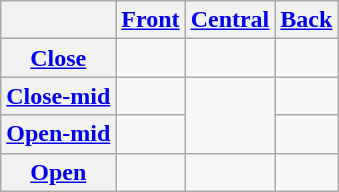<table class="wikitable" style="text-align:center">
<tr>
<th></th>
<th><a href='#'>Front</a></th>
<th><a href='#'>Central</a></th>
<th><a href='#'>Back</a></th>
</tr>
<tr>
<th><a href='#'>Close</a></th>
<td> </td>
<td> </td>
<td> </td>
</tr>
<tr>
<th><a href='#'>Close-mid</a></th>
<td> </td>
<td rowspan="2"> </td>
<td> </td>
</tr>
<tr>
<th><a href='#'>Open-mid</a></th>
<td> </td>
<td> </td>
</tr>
<tr>
<th><a href='#'>Open</a></th>
<td></td>
<td> </td>
<td> </td>
</tr>
</table>
